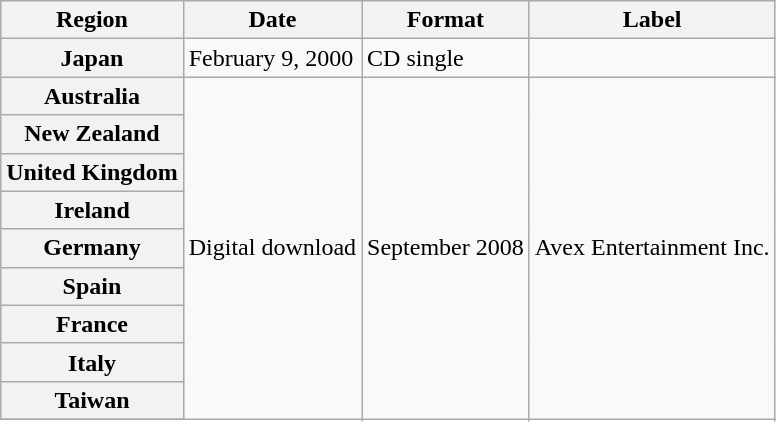<table class="wikitable plainrowheaders">
<tr>
<th scope="col">Region</th>
<th scope="col">Date</th>
<th scope="col">Format</th>
<th scope="col">Label</th>
</tr>
<tr>
<th scope="row" rowspan="2">Japan</th>
<td>February 9, 2000</td>
<td>CD single</td>
<td></td>
</tr>
<tr>
<td rowspan="11">Digital download</td>
<td rowspan="11">September 2008</td>
<td rowspan="11">Avex Entertainment Inc.</td>
</tr>
<tr>
<th scope="row">Australia</th>
</tr>
<tr>
<th scope="row">New Zealand</th>
</tr>
<tr>
<th scope="row">United Kingdom</th>
</tr>
<tr>
<th scope="row">Ireland</th>
</tr>
<tr>
<th scope="row">Germany</th>
</tr>
<tr>
<th scope="row">Spain</th>
</tr>
<tr>
<th scope="row">France</th>
</tr>
<tr>
<th scope="row">Italy</th>
</tr>
<tr>
<th scope="row">Taiwan</th>
</tr>
<tr>
</tr>
</table>
